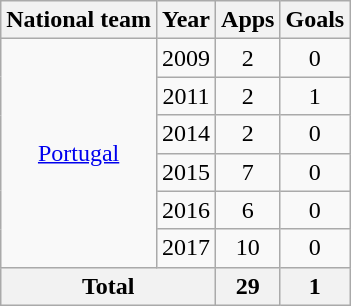<table class="wikitable" style="text-align:center">
<tr>
<th>National team</th>
<th>Year</th>
<th>Apps</th>
<th>Goals</th>
</tr>
<tr>
<td rowspan="6"><a href='#'>Portugal</a></td>
<td>2009</td>
<td>2</td>
<td>0</td>
</tr>
<tr>
<td>2011</td>
<td>2</td>
<td>1</td>
</tr>
<tr>
<td>2014</td>
<td>2</td>
<td>0</td>
</tr>
<tr>
<td>2015</td>
<td>7</td>
<td>0</td>
</tr>
<tr>
<td>2016</td>
<td>6</td>
<td>0</td>
</tr>
<tr>
<td>2017</td>
<td>10</td>
<td>0</td>
</tr>
<tr>
<th colspan="2">Total</th>
<th>29</th>
<th>1</th>
</tr>
</table>
